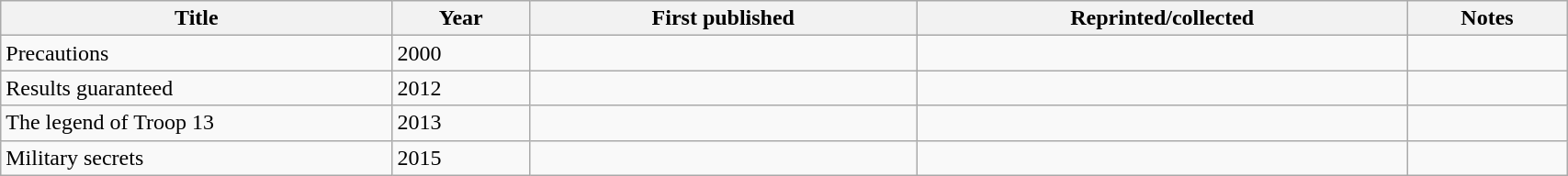<table class='wikitable sortable' width='90%'>
<tr>
<th width=25%>Title</th>
<th>Year</th>
<th>First published</th>
<th>Reprinted/collected</th>
<th>Notes</th>
</tr>
<tr>
<td>Precautions</td>
<td>2000</td>
<td></td>
<td></td>
<td></td>
</tr>
<tr>
<td>Results guaranteed</td>
<td>2012</td>
<td></td>
<td></td>
<td></td>
</tr>
<tr>
<td>The legend of Troop 13</td>
<td>2013</td>
<td></td>
<td></td>
<td></td>
</tr>
<tr>
<td>Military secrets</td>
<td>2015</td>
<td></td>
<td></td>
</tr>
</table>
